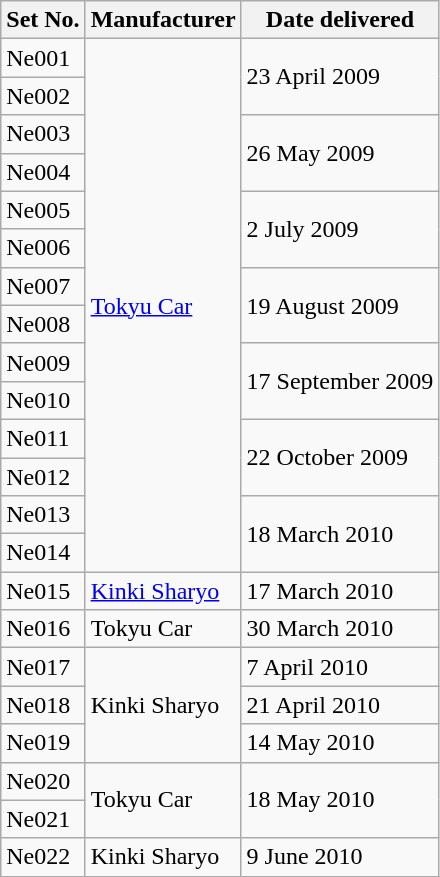<table class="wikitable">
<tr>
<th>Set No.</th>
<th>Manufacturer</th>
<th>Date delivered</th>
</tr>
<tr>
<td>Ne001</td>
<td rowspan="14"><a href='#'>Tokyu Car</a></td>
<td rowspan="2">23 April 2009</td>
</tr>
<tr>
<td>Ne002</td>
</tr>
<tr>
<td>Ne003</td>
<td rowspan="2">26 May 2009</td>
</tr>
<tr>
<td>Ne004</td>
</tr>
<tr>
<td>Ne005</td>
<td rowspan="2">2 July 2009</td>
</tr>
<tr>
<td>Ne006</td>
</tr>
<tr>
<td>Ne007</td>
<td rowspan="2">19 August 2009</td>
</tr>
<tr>
<td>Ne008</td>
</tr>
<tr>
<td>Ne009</td>
<td rowspan="2">17 September 2009</td>
</tr>
<tr>
<td>Ne010</td>
</tr>
<tr>
<td>Ne011</td>
<td rowspan="2">22 October 2009</td>
</tr>
<tr>
<td>Ne012</td>
</tr>
<tr>
<td>Ne013</td>
<td rowspan="2">18 March 2010</td>
</tr>
<tr>
<td>Ne014</td>
</tr>
<tr>
<td>Ne015</td>
<td><a href='#'>Kinki Sharyo</a></td>
<td>17 March 2010</td>
</tr>
<tr>
<td>Ne016</td>
<td>Tokyu Car</td>
<td>30 March 2010</td>
</tr>
<tr>
<td>Ne017</td>
<td rowspan="3">Kinki Sharyo</td>
<td>7 April 2010</td>
</tr>
<tr>
<td>Ne018</td>
<td>21 April 2010</td>
</tr>
<tr>
<td>Ne019</td>
<td>14 May 2010</td>
</tr>
<tr>
<td>Ne020</td>
<td rowspan="2">Tokyu Car</td>
<td rowspan="2">18 May 2010</td>
</tr>
<tr>
<td>Ne021</td>
</tr>
<tr>
<td>Ne022</td>
<td>Kinki Sharyo</td>
<td>9 June 2010</td>
</tr>
</table>
